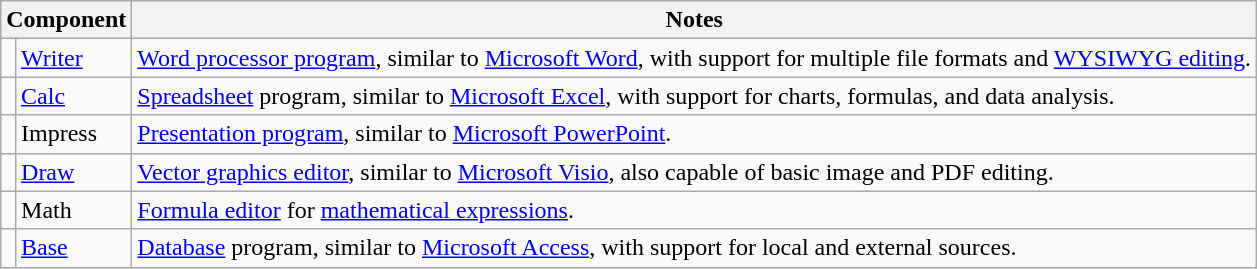<table class="wikitable">
<tr>
<th colspan="2">Component</th>
<th>Notes</th>
</tr>
<tr>
<td class="noresize"></td>
<td><a href='#'>Writer</a></td>
<td><a href='#'>Word processor program</a>, similar to <a href='#'>Microsoft Word</a>, with support for multiple file formats and <a href='#'>WYSIWYG editing</a>.</td>
</tr>
<tr>
<td></td>
<td><a href='#'>Calc</a></td>
<td><a href='#'>Spreadsheet</a> program, similar to <a href='#'>Microsoft Excel</a>, with support for charts, formulas, and data analysis.</td>
</tr>
<tr>
<td></td>
<td>Impress</td>
<td><a href='#'>Presentation program</a>, similar to <a href='#'>Microsoft PowerPoint</a>.</td>
</tr>
<tr>
<td></td>
<td><a href='#'>Draw</a></td>
<td><a href='#'>Vector graphics editor</a>, similar to <a href='#'>Microsoft Visio</a>, also capable of basic image and PDF editing.</td>
</tr>
<tr>
<td></td>
<td>Math</td>
<td><a href='#'>Formula editor</a> for <a href='#'>mathematical expressions</a>.</td>
</tr>
<tr>
<td></td>
<td><a href='#'>Base</a></td>
<td><a href='#'>Database</a> program, similar to <a href='#'>Microsoft Access</a>, with support for local and external sources.</td>
</tr>
</table>
